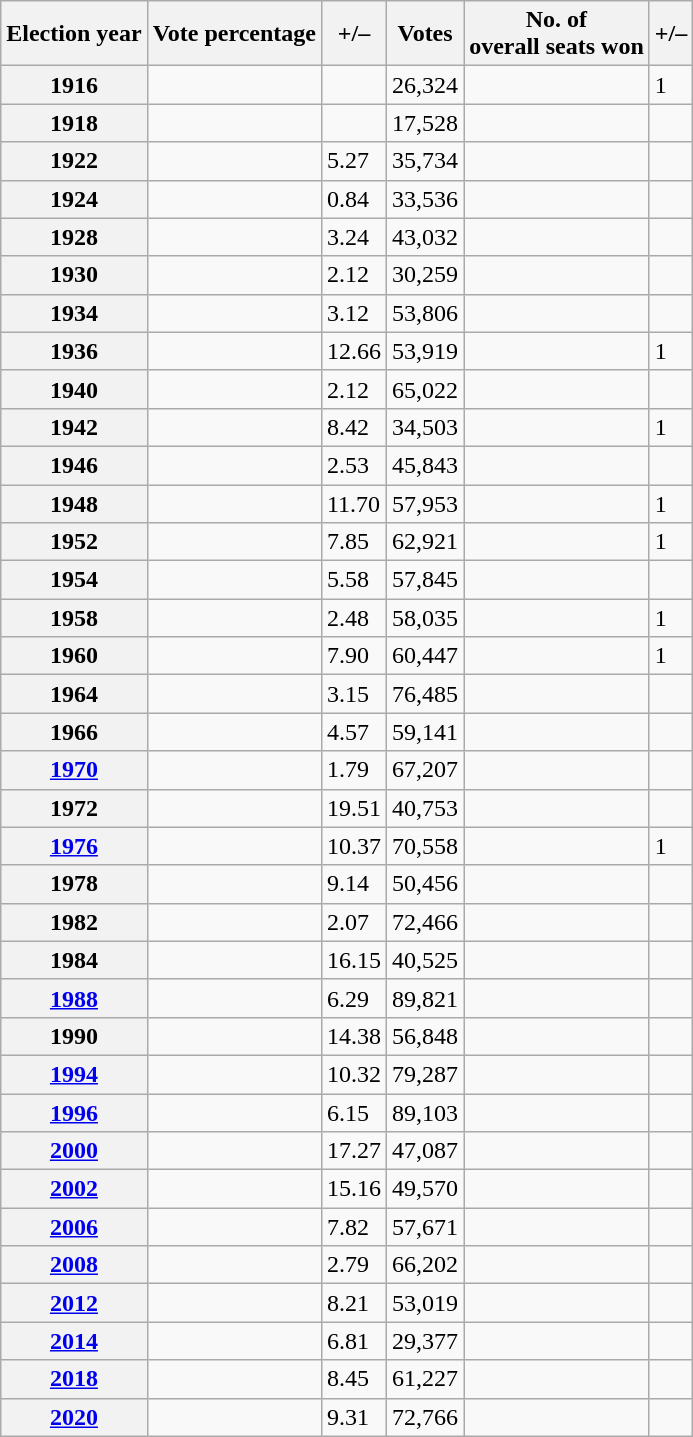<table class=wikitable>
<tr>
<th>Election year</th>
<th>Vote percentage</th>
<th>+/–</th>
<th>Votes</th>
<th>No. of<br>overall seats won</th>
<th>+/–</th>
</tr>
<tr>
<th>1916</th>
<td></td>
<td></td>
<td>26,324</td>
<td></td>
<td> 1</td>
</tr>
<tr>
<th>1918</th>
<td></td>
<td></td>
<td>17,528</td>
<td></td>
<td></td>
</tr>
<tr>
<th>1922</th>
<td></td>
<td> 5.27</td>
<td>35,734</td>
<td></td>
<td></td>
</tr>
<tr>
<th>1924</th>
<td></td>
<td> 0.84</td>
<td>33,536</td>
<td></td>
<td></td>
</tr>
<tr>
<th>1928</th>
<td></td>
<td> 3.24</td>
<td>43,032</td>
<td></td>
<td></td>
</tr>
<tr>
<th>1930</th>
<td></td>
<td> 2.12</td>
<td>30,259</td>
<td></td>
<td></td>
</tr>
<tr>
<th>1934</th>
<td></td>
<td> 3.12</td>
<td>53,806</td>
<td></td>
<td></td>
</tr>
<tr>
<th>1936</th>
<td></td>
<td> 12.66</td>
<td>53,919</td>
<td></td>
<td> 1</td>
</tr>
<tr>
<th>1940</th>
<td></td>
<td> 2.12</td>
<td>65,022</td>
<td></td>
<td></td>
</tr>
<tr>
<th>1942</th>
<td></td>
<td> 8.42</td>
<td>34,503</td>
<td></td>
<td> 1</td>
</tr>
<tr>
<th>1946</th>
<td></td>
<td> 2.53</td>
<td>45,843</td>
<td></td>
<td></td>
</tr>
<tr>
<th>1948</th>
<td></td>
<td> 11.70</td>
<td>57,953</td>
<td></td>
<td> 1</td>
</tr>
<tr>
<th>1952</th>
<td></td>
<td> 7.85</td>
<td>62,921</td>
<td></td>
<td> 1</td>
</tr>
<tr>
<th>1954</th>
<td></td>
<td> 5.58</td>
<td>57,845</td>
<td></td>
<td></td>
</tr>
<tr>
<th>1958</th>
<td></td>
<td> 2.48</td>
<td>58,035</td>
<td></td>
<td> 1</td>
</tr>
<tr>
<th>1960</th>
<td></td>
<td> 7.90</td>
<td>60,447</td>
<td></td>
<td> 1</td>
</tr>
<tr>
<th>1964</th>
<td></td>
<td> 3.15</td>
<td>76,485</td>
<td></td>
<td></td>
</tr>
<tr>
<th>1966</th>
<td></td>
<td> 4.57</td>
<td>59,141</td>
<td></td>
<td></td>
</tr>
<tr>
<th><a href='#'>1970</a></th>
<td></td>
<td> 1.79</td>
<td>67,207</td>
<td></td>
<td></td>
</tr>
<tr>
<th>1972</th>
<td></td>
<td> 19.51</td>
<td>40,753</td>
<td></td>
<td></td>
</tr>
<tr>
<th><a href='#'>1976</a></th>
<td></td>
<td> 10.37</td>
<td>70,558</td>
<td></td>
<td> 1</td>
</tr>
<tr>
<th>1978</th>
<td></td>
<td> 9.14</td>
<td>50,456</td>
<td></td>
<td></td>
</tr>
<tr>
<th>1982</th>
<td></td>
<td> 2.07</td>
<td>72,466</td>
<td></td>
<td></td>
</tr>
<tr>
<th>1984</th>
<td></td>
<td> 16.15</td>
<td>40,525</td>
<td></td>
<td></td>
</tr>
<tr>
<th><a href='#'>1988</a></th>
<td></td>
<td> 6.29</td>
<td>89,821</td>
<td></td>
<td></td>
</tr>
<tr>
<th>1990</th>
<td></td>
<td> 14.38</td>
<td>56,848</td>
<td></td>
<td></td>
</tr>
<tr>
<th><a href='#'>1994</a></th>
<td></td>
<td> 10.32</td>
<td>79,287</td>
<td></td>
<td></td>
</tr>
<tr>
<th><a href='#'>1996</a></th>
<td></td>
<td> 6.15</td>
<td>89,103</td>
<td></td>
<td></td>
</tr>
<tr>
<th><a href='#'>2000</a></th>
<td></td>
<td> 17.27</td>
<td>47,087</td>
<td></td>
<td></td>
</tr>
<tr>
<th><a href='#'>2002</a></th>
<td></td>
<td> 15.16</td>
<td>49,570</td>
<td></td>
<td></td>
</tr>
<tr>
<th><a href='#'>2006</a></th>
<td></td>
<td> 7.82</td>
<td>57,671</td>
<td></td>
<td></td>
</tr>
<tr>
<th><a href='#'>2008</a></th>
<td></td>
<td> 2.79</td>
<td>66,202</td>
<td></td>
<td></td>
</tr>
<tr>
<th><a href='#'>2012</a></th>
<td></td>
<td> 8.21</td>
<td>53,019</td>
<td></td>
<td></td>
</tr>
<tr>
<th><a href='#'>2014</a></th>
<td></td>
<td> 6.81</td>
<td>29,377</td>
<td></td>
<td></td>
</tr>
<tr>
<th><a href='#'>2018</a></th>
<td></td>
<td> 8.45</td>
<td>61,227</td>
<td></td>
<td></td>
</tr>
<tr>
<th><a href='#'>2020</a></th>
<td></td>
<td> 9.31</td>
<td>72,766</td>
<td></td>
<td></td>
</tr>
</table>
